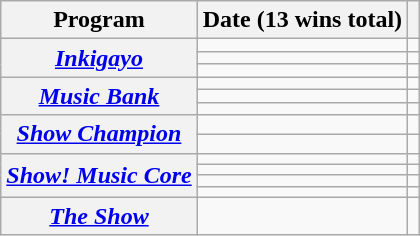<table class="wikitable plainrowheaders sortable" style="text-align:center">
<tr>
<th scope="col">Program</th>
<th scope="col">Date (13 wins total)</th>
<th scope="col" class="unsortable"></th>
</tr>
<tr>
<th scope="row" rowspan="3"><em><a href='#'>Inkigayo</a></em></th>
<td></td>
<td style="text-align:center"></td>
</tr>
<tr>
<td></td>
<td style="text-align:center"></td>
</tr>
<tr>
<td></td>
<td style="text-align:center"></td>
</tr>
<tr>
<th scope="row" rowspan="3"><em><a href='#'>Music Bank</a></em></th>
<td></td>
<td style="text-align:center"></td>
</tr>
<tr>
<td></td>
<td style="text-align:center"></td>
</tr>
<tr>
<td></td>
<td style="text-align:center"></td>
</tr>
<tr>
<th rowspan="2" scope="row"><em><a href='#'>Show Champion</a></em></th>
<td></td>
<td style="text-align:center"></td>
</tr>
<tr>
<td></td>
<td style="text-align:center"></td>
</tr>
<tr>
<th rowspan="4" scope="row"><em><a href='#'>Show! Music Core</a></em></th>
<td></td>
<td style="text-align:center"></td>
</tr>
<tr>
<td></td>
<td style="text-align:center"></td>
</tr>
<tr>
<td></td>
<td style="text-align:center"></td>
</tr>
<tr>
<td></td>
<td style="text-align:center"></td>
</tr>
<tr>
<th scope="row"><em><a href='#'>The Show</a></em></th>
<td></td>
<td style="text-align:center"></td>
</tr>
</table>
